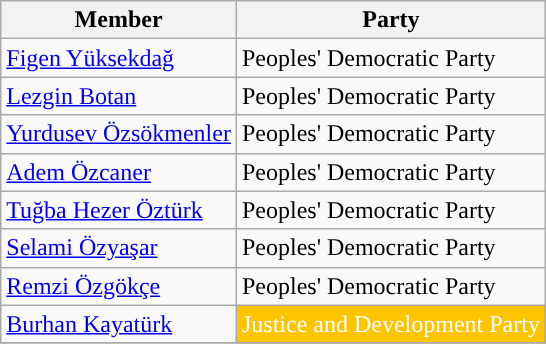<table class="wikitable">
<tr>
<th>Member</th>
<th>Party</th>
</tr>
<tr>
<td><a href='#'>Figen Yüksekdağ</a></td>
<td style="background:">Peoples' Democratic Party</td>
</tr>
<tr>
<td><a href='#'>Lezgin Botan</a></td>
<td style="background:">Peoples' Democratic Party</td>
</tr>
<tr>
<td><a href='#'>Yurdusev Özsökmenler</a></td>
<td style="background:">Peoples' Democratic Party</td>
</tr>
<tr>
<td><a href='#'>Adem Özcaner</a></td>
<td style="background:">Peoples' Democratic Party</td>
</tr>
<tr>
<td><a href='#'>Tuğba Hezer Öztürk</a></td>
<td style="background:">Peoples' Democratic Party</td>
</tr>
<tr>
<td><a href='#'>Selami Özyaşar</a></td>
<td style="background:">Peoples' Democratic Party</td>
</tr>
<tr>
<td><a href='#'>Remzi Özgökçe</a></td>
<td style="background:">Peoples' Democratic Party</td>
</tr>
<tr>
<td><a href='#'>Burhan Kayatürk</a></td>
<td style="background:#FDC400; color:white">Justice and Development Party</td>
</tr>
<tr>
</tr>
</table>
